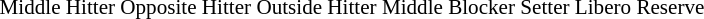<table class="toccolours" style="font-size:88%">
<tr>
<td><br> Middle Hitter
 Opposite Hitter
 Outside Hitter
 Middle Blocker
 Setter
 Libero
 Reserve</td>
</tr>
</table>
